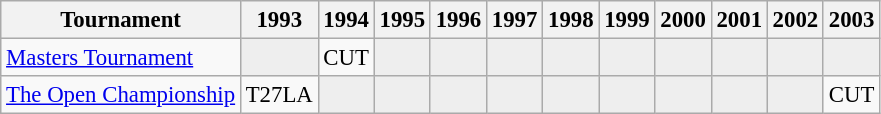<table class="wikitable" style="font-size:95%;text-align:center;">
<tr>
<th>Tournament</th>
<th>1993</th>
<th>1994</th>
<th>1995</th>
<th>1996</th>
<th>1997</th>
<th>1998</th>
<th>1999</th>
<th>2000</th>
<th>2001</th>
<th>2002</th>
<th>2003</th>
</tr>
<tr>
<td align=left><a href='#'>Masters Tournament</a></td>
<td style="background:#eeeeee;"></td>
<td>CUT</td>
<td style="background:#eeeeee;"></td>
<td style="background:#eeeeee;"></td>
<td style="background:#eeeeee;"></td>
<td style="background:#eeeeee;"></td>
<td style="background:#eeeeee;"></td>
<td style="background:#eeeeee;"></td>
<td style="background:#eeeeee;"></td>
<td style="background:#eeeeee;"></td>
<td style="background:#eeeeee;"></td>
</tr>
<tr>
<td align=left><a href='#'>The Open Championship</a></td>
<td>T27<span>LA</span></td>
<td style="background:#eeeeee;"></td>
<td style="background:#eeeeee;"></td>
<td style="background:#eeeeee;"></td>
<td style="background:#eeeeee;"></td>
<td style="background:#eeeeee;"></td>
<td style="background:#eeeeee;"></td>
<td style="background:#eeeeee;"></td>
<td style="background:#eeeeee;"></td>
<td style="background:#eeeeee;"></td>
<td>CUT</td>
</tr>
</table>
